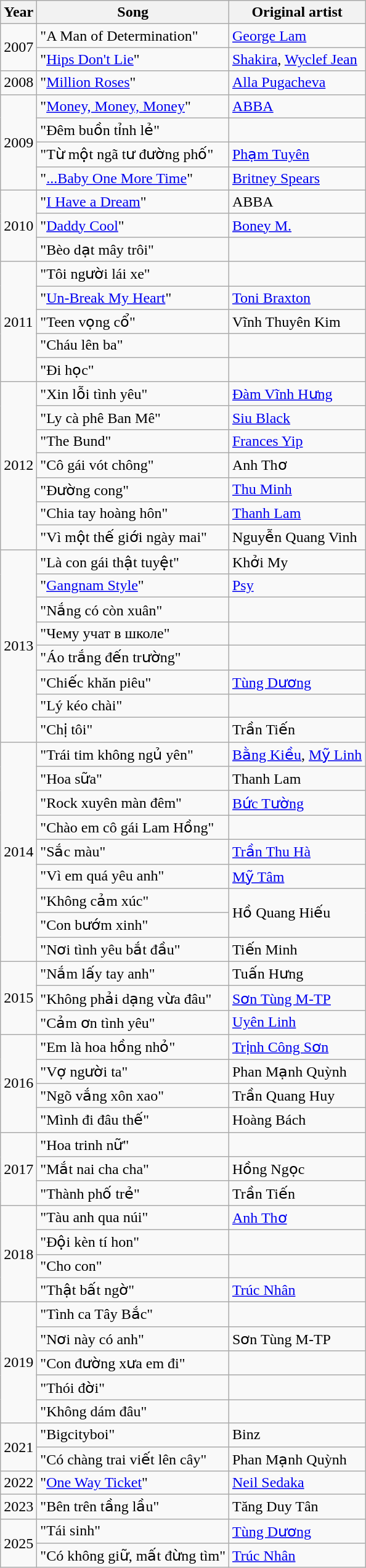<table class="wikitable">
<tr>
<th>Year</th>
<th>Song</th>
<th>Original artist</th>
</tr>
<tr>
<td rowspan="2">2007</td>
<td>"A Man of Determination"</td>
<td><a href='#'>George Lam</a></td>
</tr>
<tr>
<td>"<a href='#'>Hips Don't Lie</a>"</td>
<td><a href='#'>Shakira</a>, <a href='#'>Wyclef Jean</a></td>
</tr>
<tr>
<td>2008</td>
<td>"<a href='#'>Million Roses</a>"</td>
<td><a href='#'>Alla Pugacheva</a></td>
</tr>
<tr>
<td rowspan="4">2009</td>
<td>"<a href='#'>Money, Money, Money</a>"</td>
<td><a href='#'>ABBA</a></td>
</tr>
<tr>
<td>"Đêm buồn tỉnh lẻ"</td>
<td></td>
</tr>
<tr>
<td>"Từ một ngã tư đường phố"</td>
<td><a href='#'>Phạm Tuyên</a></td>
</tr>
<tr>
<td>"<a href='#'>...Baby One More Time</a>"</td>
<td><a href='#'>Britney Spears</a></td>
</tr>
<tr>
<td rowspan="3">2010</td>
<td>"<a href='#'>I Have a Dream</a>"</td>
<td>ABBA</td>
</tr>
<tr>
<td>"<a href='#'>Daddy Cool</a>"</td>
<td><a href='#'>Boney M.</a></td>
</tr>
<tr>
<td>"Bèo dạt mây trôi"</td>
<td></td>
</tr>
<tr>
<td rowspan="5">2011</td>
<td>"Tôi người lái xe"</td>
<td></td>
</tr>
<tr>
<td>"<a href='#'>Un-Break My Heart</a>"</td>
<td><a href='#'>Toni Braxton</a></td>
</tr>
<tr>
<td>"Teen vọng cổ"</td>
<td>Vĩnh Thuyên Kim</td>
</tr>
<tr>
<td>"Cháu lên ba"</td>
<td></td>
</tr>
<tr>
<td>"Đi học"</td>
<td></td>
</tr>
<tr>
<td rowspan="7">2012</td>
<td>"Xin lỗi tình yêu"</td>
<td><a href='#'>Đàm Vĩnh Hưng</a></td>
</tr>
<tr>
<td>"Ly cà phê Ban Mê"</td>
<td><a href='#'>Siu Black</a></td>
</tr>
<tr>
<td>"The Bund"</td>
<td><a href='#'>Frances Yip</a></td>
</tr>
<tr>
<td>"Cô gái vót chông"</td>
<td>Anh Thơ</td>
</tr>
<tr>
<td>"Đường cong"</td>
<td><a href='#'>Thu Minh</a></td>
</tr>
<tr>
<td>"Chia tay hoàng hôn"</td>
<td><a href='#'>Thanh Lam</a></td>
</tr>
<tr>
<td>"Vì một thế giới ngày mai"</td>
<td>Nguyễn Quang Vinh</td>
</tr>
<tr>
<td rowspan="8">2013</td>
<td>"Là con gái thật tuyệt"</td>
<td>Khởi My</td>
</tr>
<tr>
<td>"<a href='#'>Gangnam Style</a>"</td>
<td><a href='#'>Psy</a></td>
</tr>
<tr>
<td>"Nắng có còn xuân"</td>
<td></td>
</tr>
<tr>
<td>"Чему учат в школе"</td>
<td></td>
</tr>
<tr>
<td>"Áo trắng đến trường"</td>
<td></td>
</tr>
<tr>
<td>"Chiếc khăn piêu"</td>
<td><a href='#'>Tùng Dương</a></td>
</tr>
<tr>
<td>"Lý kéo chài"</td>
<td></td>
</tr>
<tr>
<td>"Chị tôi"</td>
<td>Trần Tiến</td>
</tr>
<tr>
<td rowspan="9">2014</td>
<td>"Trái tim không ngủ yên"</td>
<td><a href='#'>Bằng Kiều</a>, <a href='#'>Mỹ Linh</a></td>
</tr>
<tr>
<td>"Hoa sữa"</td>
<td>Thanh Lam</td>
</tr>
<tr>
<td>"Rock xuyên màn đêm"</td>
<td><a href='#'>Bức Tường</a></td>
</tr>
<tr>
<td>"Chào em cô gái Lam Hồng"</td>
<td></td>
</tr>
<tr>
<td>"Sắc màu"</td>
<td><a href='#'>Trần Thu Hà</a></td>
</tr>
<tr>
<td>"Vì em quá yêu anh"</td>
<td><a href='#'>Mỹ Tâm</a></td>
</tr>
<tr>
<td>"Không cảm xúc"</td>
<td rowspan="2">Hồ Quang Hiếu</td>
</tr>
<tr>
<td>"Con bướm xinh"</td>
</tr>
<tr>
<td>"Nơi tình yêu bắt đầu"</td>
<td>Tiến Minh</td>
</tr>
<tr>
<td rowspan="3">2015</td>
<td>"Nắm lấy tay anh"</td>
<td>Tuấn Hưng</td>
</tr>
<tr>
<td>"Không phải dạng vừa đâu"</td>
<td><a href='#'>Sơn Tùng M-TP</a></td>
</tr>
<tr>
<td>"Cảm ơn tình yêu"</td>
<td><a href='#'>Uyên Linh</a></td>
</tr>
<tr>
<td rowspan="4">2016</td>
<td>"Em là hoa hồng nhỏ"</td>
<td><a href='#'>Trịnh Công Sơn</a></td>
</tr>
<tr>
<td>"Vợ người ta"</td>
<td>Phan Mạnh Quỳnh</td>
</tr>
<tr>
<td>"Ngõ vắng xôn xao"</td>
<td>Trần Quang Huy</td>
</tr>
<tr>
<td>"Mình đi đâu thế"</td>
<td>Hoàng Bách</td>
</tr>
<tr>
<td rowspan="3">2017</td>
<td>"Hoa trinh nữ"</td>
<td></td>
</tr>
<tr>
<td>"Mắt nai cha cha"</td>
<td>Hồng Ngọc</td>
</tr>
<tr>
<td>"Thành phố trẻ"</td>
<td>Trần Tiến</td>
</tr>
<tr>
<td rowspan="4">2018</td>
<td>"Tàu anh qua núi"</td>
<td><a href='#'>Anh Thơ</a></td>
</tr>
<tr>
<td>"Đội kèn tí hon"</td>
<td></td>
</tr>
<tr>
<td>"Cho con"</td>
<td></td>
</tr>
<tr>
<td>"Thật bất ngờ"</td>
<td><a href='#'>Trúc Nhân</a></td>
</tr>
<tr>
<td rowspan="5">2019</td>
<td>"Tình ca Tây Bắc"</td>
<td></td>
</tr>
<tr>
<td>"Nơi này có anh"</td>
<td>Sơn Tùng M-TP</td>
</tr>
<tr>
<td>"Con đường xưa em đi"</td>
<td></td>
</tr>
<tr>
<td>"Thói đời"</td>
<td></td>
</tr>
<tr>
<td>"Không dám đâu"</td>
<td></td>
</tr>
<tr>
<td rowspan="2">2021</td>
<td>"Bigcityboi"</td>
<td>Binz</td>
</tr>
<tr>
<td>"Có chàng trai viết lên cây"</td>
<td>Phan Mạnh Quỳnh</td>
</tr>
<tr>
<td>2022</td>
<td>"<a href='#'>One Way Ticket</a>"</td>
<td><a href='#'>Neil Sedaka</a></td>
</tr>
<tr>
<td>2023</td>
<td>"Bên trên tầng lầu"</td>
<td>Tăng Duy Tân</td>
</tr>
<tr>
<td rowspan="2">2025</td>
<td>"Tái sinh"</td>
<td><a href='#'>Tùng Dương</a></td>
</tr>
<tr>
<td>"Có không giữ, mất đừng tìm"</td>
<td><a href='#'>Trúc Nhân</a></td>
</tr>
</table>
